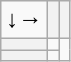<table class="wikitable" style="text-align:center;">
<tr>
<td>↓→</td>
<th></th>
<th></th>
</tr>
<tr>
<th></th>
<td></td>
<td rowspan="2"></td>
</tr>
<tr>
<th></th>
<td></td>
</tr>
</table>
